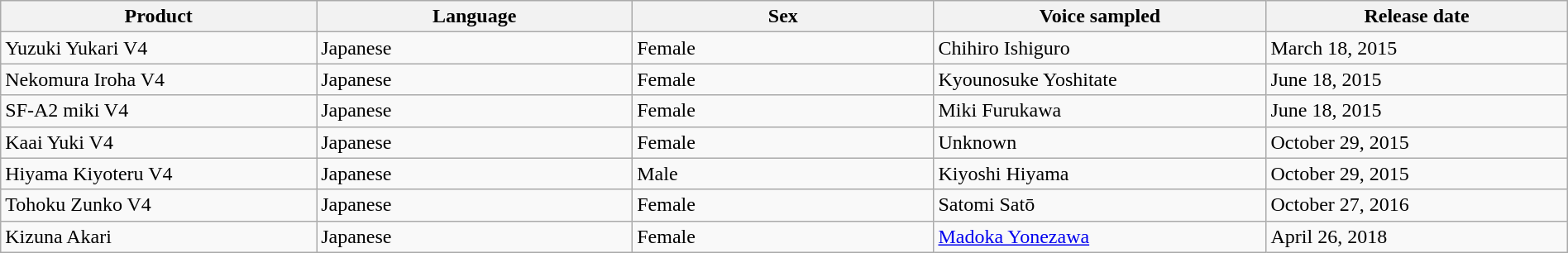<table class="wikitable sortable" style="text-align:left; width:100%">
<tr>
<th width="5%">Product</th>
<th width="5%">Language</th>
<th width="5%">Sex</th>
<th width="5%">Voice sampled</th>
<th width="5%">Release date</th>
</tr>
<tr>
<td>Yuzuki Yukari V4</td>
<td>Japanese</td>
<td>Female</td>
<td>Chihiro Ishiguro</td>
<td>March 18, 2015</td>
</tr>
<tr>
<td>Nekomura Iroha V4</td>
<td>Japanese</td>
<td>Female</td>
<td>Kyounosuke Yoshitate</td>
<td>June 18, 2015</td>
</tr>
<tr>
<td>SF-A2 miki V4</td>
<td>Japanese</td>
<td>Female</td>
<td>Miki Furukawa</td>
<td>June 18, 2015</td>
</tr>
<tr>
<td>Kaai Yuki V4</td>
<td>Japanese</td>
<td>Female</td>
<td>Unknown</td>
<td>October 29, 2015</td>
</tr>
<tr>
<td>Hiyama Kiyoteru V4</td>
<td>Japanese</td>
<td>Male</td>
<td>Kiyoshi Hiyama</td>
<td>October 29, 2015</td>
</tr>
<tr>
<td>Tohoku Zunko V4</td>
<td>Japanese</td>
<td>Female</td>
<td>Satomi Satō</td>
<td>October 27, 2016</td>
</tr>
<tr>
<td>Kizuna Akari</td>
<td>Japanese</td>
<td>Female</td>
<td><a href='#'>Madoka Yonezawa</a></td>
<td>April 26, 2018</td>
</tr>
</table>
